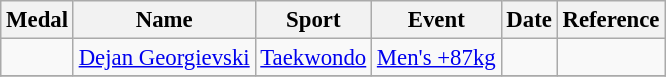<table class="wikitable sortable" style="font-size: 95%">
<tr>
<th>Medal</th>
<th>Name</th>
<th>Sport</th>
<th>Event</th>
<th>Date</th>
<th>Reference</th>
</tr>
<tr>
<td></td>
<td><a href='#'>Dejan Georgievski</a></td>
<td><a href='#'>Taekwondo</a></td>
<td><a href='#'>Men's +87kg</a></td>
<td></td>
<td></td>
</tr>
<tr>
</tr>
</table>
